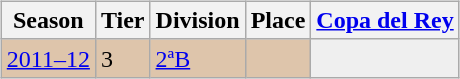<table>
<tr>
<td valign="top" width=0%><br><table class="wikitable">
<tr style="background:#f0f6fa;">
<th>Season</th>
<th>Tier</th>
<th>Division</th>
<th>Place</th>
<th><a href='#'>Copa del Rey</a></th>
</tr>
<tr>
<td style="background:#DEC5AB;"><a href='#'>2011–12</a></td>
<td style="background:#DEC5AB;">3</td>
<td style="background:#DEC5AB;"><a href='#'>2ªB</a></td>
<td style="background:#DEC5AB;"></td>
<td style="background:#efefef;"></td>
</tr>
</table>
</td>
</tr>
</table>
